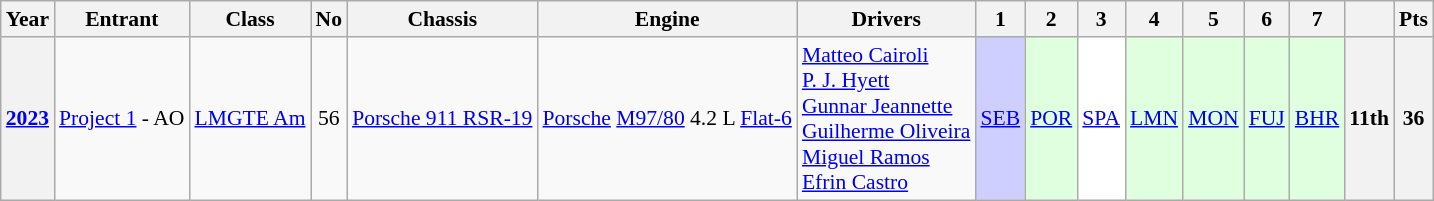<table class="wikitable" style="font-size: 90%; text-align:center">
<tr>
<th>Year</th>
<th>Entrant</th>
<th>Class</th>
<th>No</th>
<th>Chassis</th>
<th>Engine</th>
<th>Drivers</th>
<th>1</th>
<th>2</th>
<th>3</th>
<th>4</th>
<th>5</th>
<th>6</th>
<th>7</th>
<th></th>
<th>Pts</th>
</tr>
<tr>
<th><a href='#'>2023</a></th>
<td> <a href='#'>Project 1</a> - AO</td>
<td><a href='#'>LMGTE Am</a></td>
<td>56</td>
<td><a href='#'>Porsche 911 RSR-19</a></td>
<td><a href='#'>Porsche</a> <a href='#'>M97/80</a> 4.2 L <a href='#'>Flat-6</a></td>
<td align="left"> <a href='#'>Matteo Cairoli</a><br> <a href='#'>P. J. Hyett</a><br> <a href='#'>Gunnar Jeannette</a><br> <a href='#'>Guilherme Oliveira</a><br> <a href='#'>Miguel Ramos</a><br> <a href='#'>Efrin Castro</a></td>
<td style="background:#CFCFFF;"><a href='#'>SEB</a><br></td>
<td style="background:#DFFFDF;"><a href='#'>POR</a><br></td>
<td style="background:#FFFFFF;"><a href='#'>SPA</a><br></td>
<td style="background:#DFFFDF;"><a href='#'>LMN</a><br></td>
<td style="background:#DFFFDF;"><a href='#'>MON</a><br></td>
<td style="background:#DFFFDF;"><a href='#'>FUJ</a><br></td>
<td style="background:#DFFFDF;"><a href='#'>BHR</a><br></td>
<th>11th</th>
<th>36</th>
</tr>
</table>
